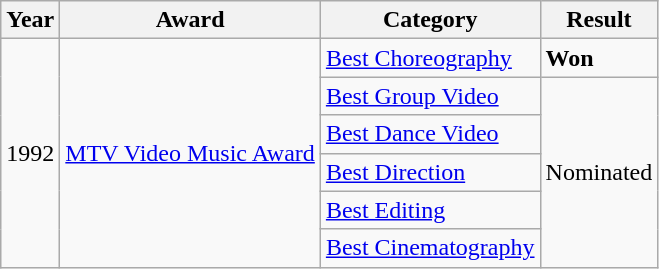<table class="wikitable">
<tr>
<th>Year</th>
<th>Award</th>
<th>Category</th>
<th>Result</th>
</tr>
<tr>
<td rowspan="6">1992</td>
<td rowspan="6"><a href='#'>MTV Video Music Award</a></td>
<td><a href='#'>Best Choreography</a></td>
<td><strong>Won</strong></td>
</tr>
<tr>
<td><a href='#'>Best Group Video</a></td>
<td rowspan="5">Nominated</td>
</tr>
<tr>
<td><a href='#'>Best Dance Video</a></td>
</tr>
<tr>
<td><a href='#'>Best Direction</a></td>
</tr>
<tr>
<td><a href='#'>Best Editing</a></td>
</tr>
<tr>
<td><a href='#'>Best Cinematography</a></td>
</tr>
</table>
